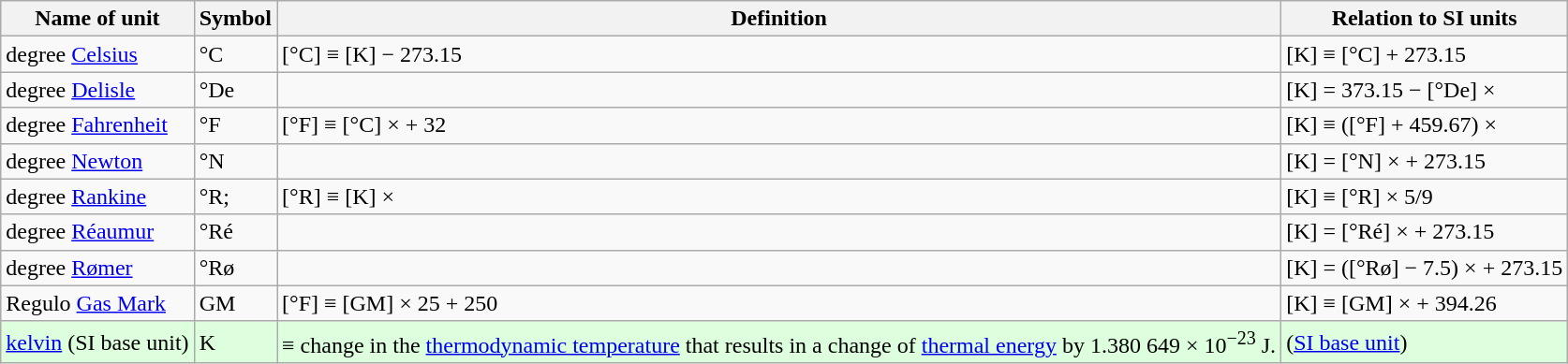<table class="wikitable">
<tr>
<th>Name of unit</th>
<th>Symbol</th>
<th>Definition</th>
<th>Relation to SI units</th>
</tr>
<tr>
<td>degree <a href='#'>Celsius</a></td>
<td>°C</td>
<td>[°C] ≡ [K] − 273.15</td>
<td>[K] ≡ [°C] + 273.15</td>
</tr>
<tr>
<td>degree <a href='#'>Delisle</a></td>
<td>°De</td>
<td></td>
<td>[K] = 373.15 − [°De] × </td>
</tr>
<tr>
<td>degree <a href='#'>Fahrenheit</a></td>
<td>°F</td>
<td>[°F] ≡ [°C] ×  + 32</td>
<td>[K] ≡ ([°F] + 459.67) × </td>
</tr>
<tr>
<td>degree <a href='#'>Newton</a></td>
<td>°N</td>
<td></td>
<td>[K] = [°N] ×  + 273.15</td>
</tr>
<tr>
<td>degree <a href='#'>Rankine</a></td>
<td>°R;</td>
<td>[°R] ≡ [K] × </td>
<td>[K] ≡ [°R] × 5/9</td>
</tr>
<tr>
<td>degree <a href='#'>Réaumur</a></td>
<td>°Ré</td>
<td></td>
<td>[K] = [°Ré] ×  + 273.15</td>
</tr>
<tr>
<td>degree <a href='#'>Rømer</a></td>
<td>°Rø</td>
<td></td>
<td>[K] = ([°Rø] − 7.5) ×  + 273.15</td>
</tr>
<tr>
<td>Regulo <a href='#'>Gas Mark</a></td>
<td>GM</td>
<td>[°F] ≡ [GM] × 25 + 250</td>
<td>[K] ≡ [GM] ×  + 394.26</td>
</tr>
<tr style="background:#dfd;">
<td><a href='#'>kelvin</a> (SI base unit)</td>
<td>K</td>
<td>≡ change in the <a href='#'>thermodynamic temperature</a>  that results in a change of <a href='#'>thermal energy</a>  by 1.380 649 × 10<sup>−23</sup> J.</td>
<td>(<a href='#'>SI base unit</a>)</td>
</tr>
</table>
